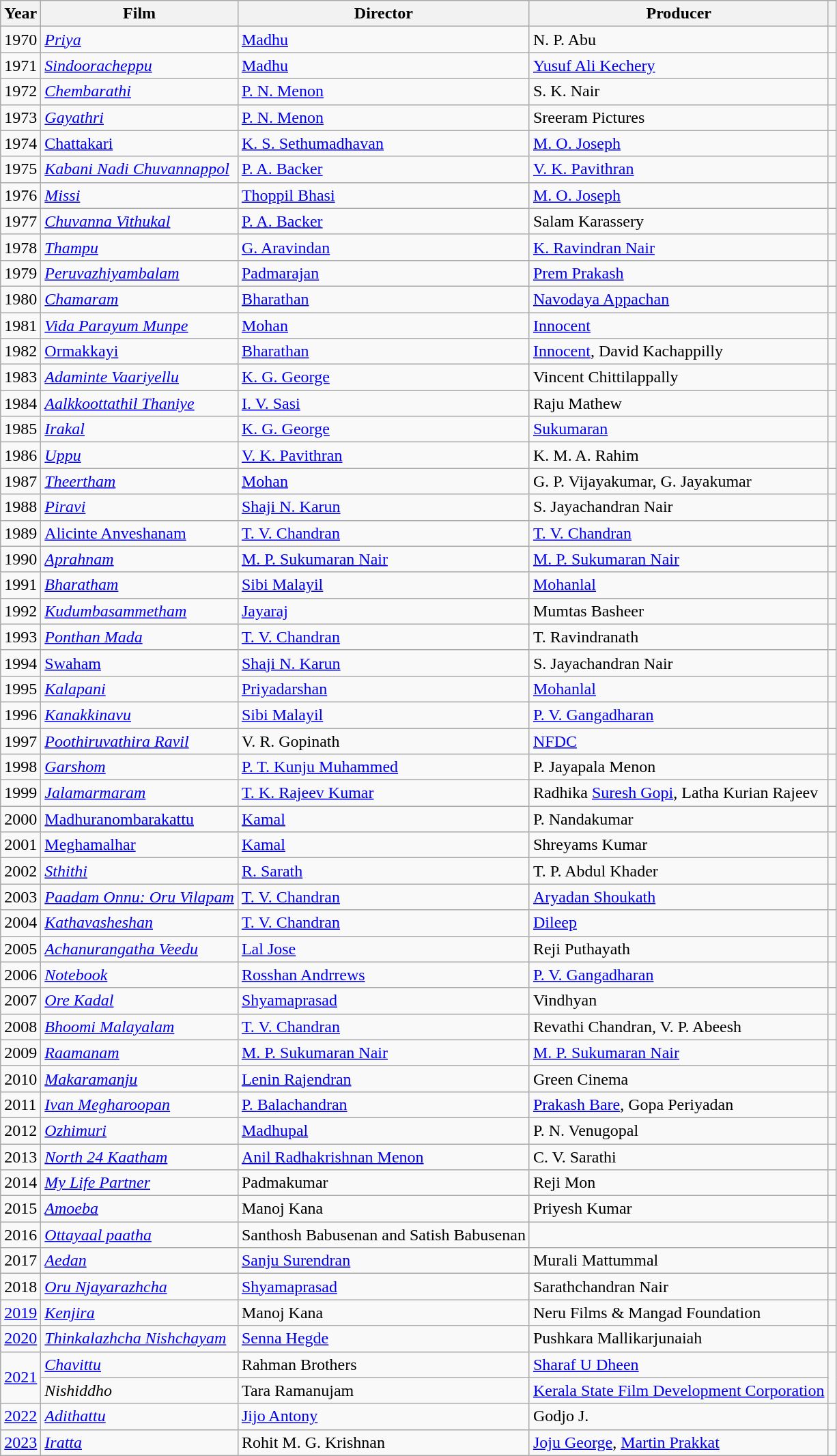<table class="wikitable sortable">
<tr>
<th>Year</th>
<th>Film</th>
<th>Director</th>
<th>Producer</th>
<th class=unsortable></th>
</tr>
<tr>
<td>1970</td>
<td><em><a href='#'>Priya</a></em></td>
<td><a href='#'>Madhu</a></td>
<td>N. P. Abu</td>
<td></td>
</tr>
<tr>
<td>1971</td>
<td><em><a href='#'>Sindooracheppu</a></em></td>
<td><a href='#'>Madhu</a></td>
<td><a href='#'>Yusuf Ali Kechery</a></td>
<td></td>
</tr>
<tr>
<td>1972</td>
<td><em><a href='#'>Chembarathi</a></em></td>
<td><a href='#'>P. N. Menon</a></td>
<td>S. K. Nair</td>
<td></td>
</tr>
<tr>
<td>1973</td>
<td><em><a href='#'>Gayathri</a></em></td>
<td><a href='#'>P. N. Menon</a></td>
<td>Sreeram Pictures</td>
<td></td>
</tr>
<tr>
<td>1974</td>
<td><a href='#'>Chattakari</a></td>
<td><a href='#'>K. S. Sethumadhavan</a></td>
<td><a href='#'>M. O. Joseph</a></td>
<td></td>
</tr>
<tr>
<td>1975</td>
<td><em><a href='#'>Kabani Nadi Chuvannappol</a></em></td>
<td><a href='#'>P. A. Backer</a></td>
<td><a href='#'>V. K. Pavithran</a></td>
<td></td>
</tr>
<tr>
<td>1976</td>
<td><em><a href='#'>Missi</a></em></td>
<td><a href='#'>Thoppil Bhasi</a></td>
<td><a href='#'>M. O. Joseph</a></td>
<td></td>
</tr>
<tr>
<td>1977</td>
<td><em><a href='#'>Chuvanna Vithukal</a></em></td>
<td><a href='#'>P. A. Backer</a></td>
<td>Salam Karassery</td>
<td></td>
</tr>
<tr>
<td>1978</td>
<td><em><a href='#'>Thampu</a></em></td>
<td><a href='#'>G. Aravindan</a></td>
<td><a href='#'>K. Ravindran Nair</a></td>
<td></td>
</tr>
<tr>
<td>1979</td>
<td><em><a href='#'>Peruvazhiyambalam</a></em></td>
<td><a href='#'>Padmarajan</a></td>
<td><a href='#'>Prem Prakash</a></td>
<td></td>
</tr>
<tr>
<td>1980</td>
<td><em><a href='#'>Chamaram</a></em></td>
<td><a href='#'>Bharathan</a></td>
<td><a href='#'>Navodaya Appachan</a></td>
<td></td>
</tr>
<tr>
<td>1981</td>
<td><em><a href='#'>Vida Parayum Munpe</a></em></td>
<td><a href='#'>Mohan</a></td>
<td><a href='#'>Innocent</a></td>
<td></td>
</tr>
<tr>
<td>1982</td>
<td><a href='#'>Ormakkayi</a></td>
<td><a href='#'>Bharathan</a></td>
<td><a href='#'>Innocent</a>, David Kachappilly</td>
<td></td>
</tr>
<tr>
<td>1983</td>
<td><em><a href='#'>Adaminte Vaariyellu</a></em></td>
<td><a href='#'>K. G. George</a></td>
<td>Vincent Chittilappally</td>
<td></td>
</tr>
<tr>
<td>1984</td>
<td><em><a href='#'>Aalkkoottathil Thaniye</a></em></td>
<td><a href='#'>I. V. Sasi</a></td>
<td>Raju Mathew</td>
<td></td>
</tr>
<tr>
<td>1985</td>
<td><em><a href='#'>Irakal</a></em></td>
<td><a href='#'>K. G. George</a></td>
<td><a href='#'>Sukumaran</a></td>
<td></td>
</tr>
<tr>
<td>1986</td>
<td><em><a href='#'>Uppu</a></em></td>
<td><a href='#'>V. K. Pavithran</a></td>
<td>K. M. A. Rahim</td>
<td></td>
</tr>
<tr>
<td>1987</td>
<td><em><a href='#'>Theertham</a></em></td>
<td><a href='#'>Mohan</a></td>
<td>G. P. Vijayakumar, G. Jayakumar</td>
<td></td>
</tr>
<tr>
<td>1988</td>
<td><em><a href='#'>Piravi</a></em></td>
<td><a href='#'>Shaji N. Karun</a></td>
<td>S. Jayachandran Nair</td>
<td></td>
</tr>
<tr>
<td>1989</td>
<td><a href='#'>Alicinte Anveshanam</a></td>
<td><a href='#'>T. V. Chandran</a></td>
<td><a href='#'>T. V. Chandran</a></td>
<td></td>
</tr>
<tr>
<td>1990</td>
<td><em><a href='#'>Aprahnam</a></em></td>
<td><a href='#'>M. P. Sukumaran Nair</a></td>
<td><a href='#'>M. P. Sukumaran Nair</a></td>
<td></td>
</tr>
<tr>
<td>1991</td>
<td><em><a href='#'>Bharatham</a></em></td>
<td><a href='#'>Sibi Malayil</a></td>
<td><a href='#'>Mohanlal</a></td>
<td></td>
</tr>
<tr>
<td>1992</td>
<td><em><a href='#'>Kudumbasammetham</a></em></td>
<td><a href='#'>Jayaraj</a></td>
<td>Mumtas Basheer</td>
<td></td>
</tr>
<tr>
<td>1993</td>
<td><em><a href='#'>Ponthan Mada</a></em></td>
<td><a href='#'>T. V. Chandran</a></td>
<td>T. Ravindranath</td>
<td></td>
</tr>
<tr>
<td>1994</td>
<td><a href='#'>Swaham</a></td>
<td><a href='#'>Shaji N. Karun</a></td>
<td>S. Jayachandran Nair</td>
<td></td>
</tr>
<tr>
<td>1995</td>
<td><em><a href='#'>Kalapani</a></em></td>
<td><a href='#'>Priyadarshan</a></td>
<td><a href='#'>Mohanlal</a></td>
<td></td>
</tr>
<tr>
<td>1996</td>
<td><em><a href='#'>Kanakkinavu</a></em></td>
<td><a href='#'>Sibi Malayil</a></td>
<td><a href='#'>P. V. Gangadharan</a></td>
<td></td>
</tr>
<tr>
<td>1997</td>
<td><em><a href='#'>Poothiruvathira Ravil</a></em></td>
<td>V. R. Gopinath</td>
<td><a href='#'>NFDC</a></td>
<td></td>
</tr>
<tr>
<td>1998</td>
<td><em><a href='#'>Garshom</a></em></td>
<td><a href='#'>P. T. Kunju Muhammed</a></td>
<td>P. Jayapala Menon</td>
<td></td>
</tr>
<tr>
<td>1999</td>
<td><em><a href='#'>Jalamarmaram</a></em></td>
<td><a href='#'>T. K. Rajeev Kumar</a></td>
<td>Radhika <a href='#'>Suresh Gopi</a>, Latha Kurian Rajeev</td>
<td></td>
</tr>
<tr>
<td>2000</td>
<td><a href='#'>Madhuranombarakattu</a></td>
<td><a href='#'>Kamal</a></td>
<td>P. Nandakumar</td>
<td></td>
</tr>
<tr>
<td>2001</td>
<td><a href='#'>Meghamalhar</a></td>
<td><a href='#'>Kamal</a></td>
<td>Shreyams Kumar</td>
<td></td>
</tr>
<tr>
<td>2002</td>
<td><em><a href='#'>Sthithi</a></em></td>
<td><a href='#'>R. Sarath</a></td>
<td>T. P. Abdul Khader</td>
<td></td>
</tr>
<tr>
<td>2003</td>
<td><em><a href='#'>Paadam Onnu: Oru Vilapam</a></em></td>
<td><a href='#'>T. V. Chandran</a></td>
<td><a href='#'>Aryadan Shoukath</a></td>
<td></td>
</tr>
<tr>
<td>2004</td>
<td><em><a href='#'>Kathavasheshan</a></em></td>
<td><a href='#'>T. V. Chandran</a></td>
<td><a href='#'>Dileep</a></td>
<td></td>
</tr>
<tr>
<td>2005</td>
<td><em><a href='#'>Achanurangatha Veedu</a></em></td>
<td><a href='#'>Lal Jose</a></td>
<td>Reji Puthayath</td>
<td></td>
</tr>
<tr>
<td>2006</td>
<td><em><a href='#'>Notebook</a></em></td>
<td><a href='#'>Rosshan Andrrews</a></td>
<td><a href='#'>P. V. Gangadharan</a></td>
<td></td>
</tr>
<tr>
<td>2007</td>
<td><em><a href='#'>Ore Kadal</a></em></td>
<td><a href='#'>Shyamaprasad</a></td>
<td>Vindhyan</td>
<td></td>
</tr>
<tr>
<td>2008</td>
<td><em><a href='#'>Bhoomi Malayalam</a></em></td>
<td><a href='#'>T. V. Chandran</a></td>
<td>Revathi Chandran, V. P. Abeesh</td>
<td></td>
</tr>
<tr>
<td>2009</td>
<td><em><a href='#'>Raamanam</a></em></td>
<td><a href='#'>M. P. Sukumaran Nair</a></td>
<td><a href='#'>M. P. Sukumaran Nair</a></td>
<td></td>
</tr>
<tr>
<td>2010</td>
<td><em><a href='#'>Makaramanju</a></em></td>
<td><a href='#'>Lenin Rajendran</a></td>
<td>Green Cinema</td>
<td></td>
</tr>
<tr>
<td>2011</td>
<td><em><a href='#'>Ivan Megharoopan</a></em></td>
<td><a href='#'>P. Balachandran</a></td>
<td><a href='#'>Prakash Bare</a>, Gopa Periyadan</td>
<td></td>
</tr>
<tr>
<td>2012</td>
<td><em><a href='#'>Ozhimuri</a></em></td>
<td><a href='#'>Madhupal</a></td>
<td>P. N. Venugopal</td>
<td></td>
</tr>
<tr>
<td>2013</td>
<td><em><a href='#'>North 24 Kaatham</a></em></td>
<td><a href='#'>Anil Radhakrishnan Menon</a></td>
<td>C. V. Sarathi</td>
<td></td>
</tr>
<tr>
<td>2014</td>
<td><em><a href='#'>My Life Partner</a></em></td>
<td>Padmakumar</td>
<td>Reji Mon</td>
<td></td>
</tr>
<tr>
<td>2015</td>
<td><em><a href='#'>Amoeba</a></em></td>
<td>Manoj Kana</td>
<td>Priyesh Kumar</td>
<td></td>
</tr>
<tr>
<td>2016</td>
<td><em><a href='#'>Ottayaal paatha</a></em></td>
<td>Santhosh Babusenan and Satish Babusenan</td>
<td></td>
<td></td>
</tr>
<tr>
<td>2017</td>
<td><em><a href='#'>Aedan</a></em></td>
<td><a href='#'>Sanju Surendran</a></td>
<td>Murali Mattummal</td>
<td></td>
</tr>
<tr>
<td>2018</td>
<td><em><a href='#'>Oru Njayarazhcha</a></em></td>
<td><a href='#'>Shyamaprasad</a></td>
<td>Sarathchandran Nair</td>
<td></td>
</tr>
<tr>
<td><a href='#'>2019</a></td>
<td><em><a href='#'>Kenjira</a></em></td>
<td>Manoj Kana</td>
<td>Neru Films & Mangad Foundation</td>
<td></td>
</tr>
<tr>
<td><a href='#'>2020</a></td>
<td><em><a href='#'>Thinkalazhcha Nishchayam</a></em></td>
<td><a href='#'>Senna Hegde</a></td>
<td>Pushkara Mallikarjunaiah</td>
<td></td>
</tr>
<tr>
<td rowspan="2"><a href='#'>2021</a></td>
<td><em><a href='#'>Chavittu</a></em></td>
<td>Rahman Brothers</td>
<td><a href='#'>Sharaf U Dheen</a></td>
<td rowspan="2"></td>
</tr>
<tr>
<td><em>Nishiddho</em></td>
<td>Tara Ramanujam</td>
<td><a href='#'>Kerala State Film Development Corporation</a></td>
</tr>
<tr>
<td><a href='#'>2022</a></td>
<td><em><a href='#'>Adithattu</a></em></td>
<td><a href='#'>Jijo Antony</a></td>
<td>Godjo J.</td>
<td></td>
</tr>
<tr>
<td><a href='#'>2023</a></td>
<td><em><a href='#'>Iratta</a></em></td>
<td>Rohit M. G. Krishnan</td>
<td><a href='#'>Joju George</a>, <a href='#'>Martin Prakkat</a></td>
<td></td>
</tr>
</table>
